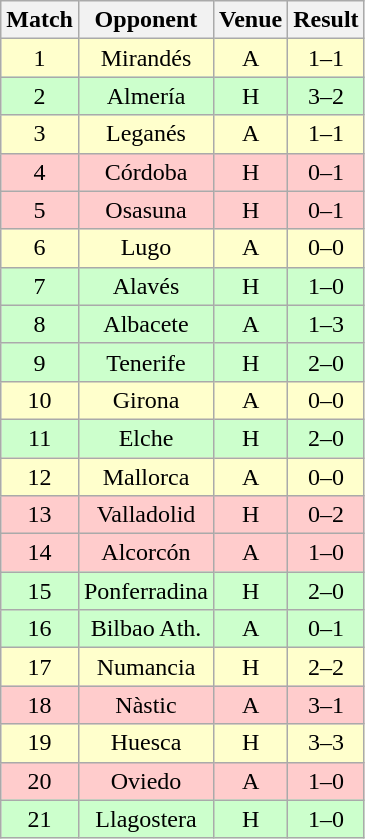<table class="wikitable" style="text-align:center;float:left;margin-right:1em;">
<tr>
<th>Match</th>
<th>Opponent</th>
<th>Venue</th>
<th>Result</th>
</tr>
<tr bgcolor= FFFFCC>
<td>1</td>
<td>Mirandés</td>
<td>A</td>
<td>1–1</td>
</tr>
<tr bgcolor= CCFFCC>
<td>2</td>
<td>Almería</td>
<td>H</td>
<td>3–2</td>
</tr>
<tr bgcolor= FFFFCC>
<td>3</td>
<td>Leganés</td>
<td>A</td>
<td>1–1</td>
</tr>
<tr bgcolor= FFCCCC>
<td>4</td>
<td>Córdoba</td>
<td>H</td>
<td>0–1</td>
</tr>
<tr bgcolor= FFCCCC>
<td>5</td>
<td>Osasuna</td>
<td>H</td>
<td>0–1</td>
</tr>
<tr bgcolor= FFFFCC>
<td>6</td>
<td>Lugo</td>
<td>A</td>
<td>0–0</td>
</tr>
<tr bgcolor= CCFFCC>
<td>7</td>
<td>Alavés</td>
<td>H</td>
<td>1–0</td>
</tr>
<tr bgcolor= CCFFCC>
<td>8</td>
<td>Albacete</td>
<td>A</td>
<td>1–3</td>
</tr>
<tr bgcolor= CCFFCC>
<td>9</td>
<td>Tenerife</td>
<td>H</td>
<td>2–0</td>
</tr>
<tr bgcolor= FFFFCC>
<td>10</td>
<td>Girona</td>
<td>A</td>
<td>0–0</td>
</tr>
<tr bgcolor= CCFFCC>
<td>11</td>
<td>Elche</td>
<td>H</td>
<td>2–0</td>
</tr>
<tr bgcolor= FFFFCC>
<td>12</td>
<td>Mallorca</td>
<td>A</td>
<td>0–0</td>
</tr>
<tr bgcolor= FFCCCC>
<td>13</td>
<td>Valladolid</td>
<td>H</td>
<td>0–2</td>
</tr>
<tr bgcolor= FFCCCC>
<td>14</td>
<td>Alcorcón</td>
<td>A</td>
<td>1–0</td>
</tr>
<tr bgcolor= CCFFCC>
<td>15</td>
<td>Ponferradina</td>
<td>H</td>
<td>2–0</td>
</tr>
<tr bgcolor= CCFFCC>
<td>16</td>
<td>Bilbao Ath.</td>
<td>A</td>
<td>0–1</td>
</tr>
<tr bgcolor= FFFFCC>
<td>17</td>
<td>Numancia</td>
<td>H</td>
<td>2–2</td>
</tr>
<tr bgcolor= FFCCCC>
<td>18</td>
<td>Nàstic</td>
<td>A</td>
<td>3–1</td>
</tr>
<tr bgcolor= FFFFCC>
<td>19</td>
<td>Huesca</td>
<td>H</td>
<td>3–3</td>
</tr>
<tr bgcolor= FFCCCC>
<td>20</td>
<td>Oviedo</td>
<td>A</td>
<td>1–0</td>
</tr>
<tr bgcolor= CCFFCC>
<td>21</td>
<td>Llagostera</td>
<td>H</td>
<td>1–0</td>
</tr>
</table>
